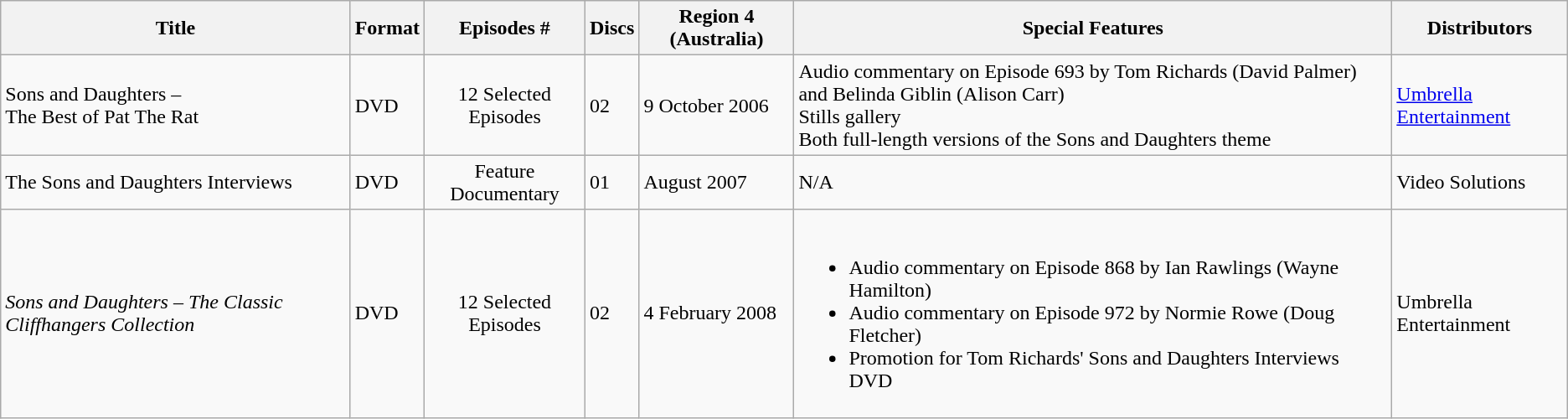<table class="wikitable">
<tr>
<th>Title</th>
<th>Format</th>
<th>Episodes #</th>
<th>Discs</th>
<th>Region 4 (Australia)</th>
<th>Special Features</th>
<th>Distributors</th>
</tr>
<tr>
<td>Sons and Daughters –<br>The Best of Pat The Rat</td>
<td>DVD</td>
<td style="text-align:center;">12 Selected Episodes</td>
<td>02</td>
<td>9 October 2006</td>
<td>Audio commentary on Episode 693 by Tom Richards (David Palmer) and Belinda Giblin (Alison Carr)<br>Stills gallery<br>Both full-length versions of the Sons and Daughters theme</td>
<td><a href='#'>Umbrella Entertainment</a></td>
</tr>
<tr>
<td>The Sons and Daughters Interviews</td>
<td>DVD</td>
<td style="text-align:center;">Feature Documentary</td>
<td>01</td>
<td>August 2007</td>
<td>N/A</td>
<td>Video Solutions</td>
</tr>
<tr>
<td><em>Sons and Daughters – The Classic Cliffhangers Collection</em></td>
<td>DVD</td>
<td style="text-align:center;">12 Selected Episodes</td>
<td>02</td>
<td>4 February 2008</td>
<td><br><ul><li>Audio commentary on Episode 868 by Ian Rawlings (Wayne Hamilton)</li><li>Audio commentary on Episode 972 by Normie Rowe (Doug Fletcher)</li><li>Promotion for Tom Richards' Sons and Daughters Interviews DVD</li></ul></td>
<td>Umbrella Entertainment</td>
</tr>
</table>
